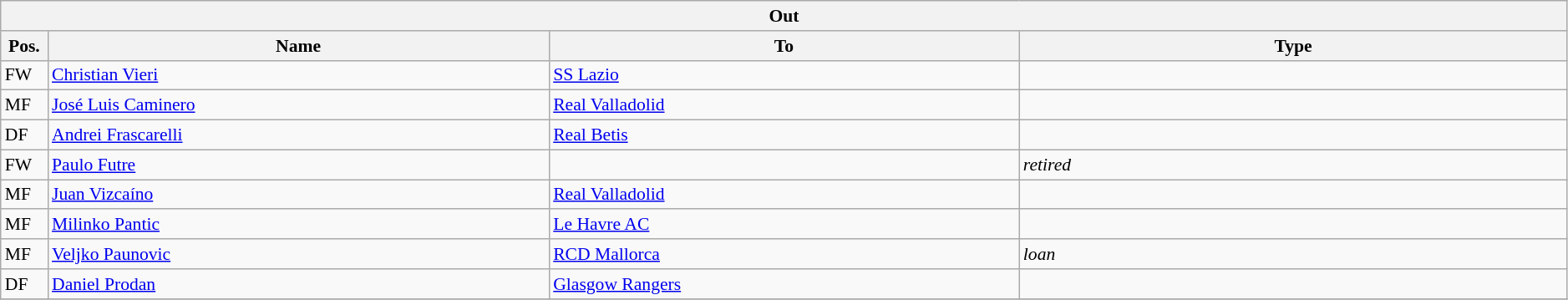<table class="wikitable" style="font-size:90%;width:99%;">
<tr>
<th colspan="4">Out</th>
</tr>
<tr>
<th width=3%>Pos.</th>
<th width=32%>Name</th>
<th width=30%>To</th>
<th width=35%>Type</th>
</tr>
<tr>
<td>FW</td>
<td><a href='#'>Christian Vieri</a></td>
<td><a href='#'>SS Lazio</a></td>
<td></td>
</tr>
<tr>
<td>MF</td>
<td><a href='#'>José Luis Caminero</a></td>
<td><a href='#'>Real Valladolid</a></td>
<td></td>
</tr>
<tr>
<td>DF</td>
<td><a href='#'>Andrei Frascarelli</a></td>
<td><a href='#'>Real Betis</a></td>
<td></td>
</tr>
<tr>
<td>FW</td>
<td><a href='#'>Paulo Futre</a></td>
<td></td>
<td><em>retired</em></td>
</tr>
<tr>
<td>MF</td>
<td><a href='#'>Juan Vizcaíno</a></td>
<td><a href='#'>Real Valladolid</a></td>
<td></td>
</tr>
<tr>
<td>MF</td>
<td><a href='#'>Milinko Pantic</a></td>
<td><a href='#'>Le Havre AC</a></td>
<td></td>
</tr>
<tr>
<td>MF</td>
<td><a href='#'>Veljko Paunovic</a></td>
<td><a href='#'>RCD Mallorca</a></td>
<td><em>loan</em></td>
</tr>
<tr>
<td>DF</td>
<td><a href='#'>Daniel Prodan</a></td>
<td><a href='#'>Glasgow Rangers</a></td>
<td></td>
</tr>
<tr>
</tr>
</table>
